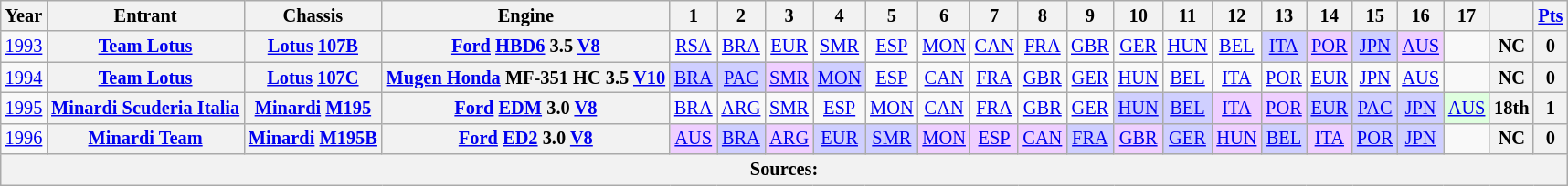<table class="wikitable" style="text-align:center; font-size:85%">
<tr>
<th>Year</th>
<th>Entrant</th>
<th>Chassis</th>
<th>Engine</th>
<th>1</th>
<th>2</th>
<th>3</th>
<th>4</th>
<th>5</th>
<th>6</th>
<th>7</th>
<th>8</th>
<th>9</th>
<th>10</th>
<th>11</th>
<th>12</th>
<th>13</th>
<th>14</th>
<th>15</th>
<th>16</th>
<th>17</th>
<th></th>
<th><a href='#'>Pts</a></th>
</tr>
<tr>
<td><a href='#'>1993</a></td>
<th nowrap><a href='#'>Team Lotus</a></th>
<th nowrap><a href='#'>Lotus</a> <a href='#'>107B</a></th>
<th nowrap><a href='#'>Ford</a> <a href='#'>HBD6</a> 3.5 <a href='#'>V8</a></th>
<td><a href='#'>RSA</a></td>
<td><a href='#'>BRA</a></td>
<td><a href='#'>EUR</a></td>
<td><a href='#'>SMR</a></td>
<td><a href='#'>ESP</a></td>
<td><a href='#'>MON</a></td>
<td><a href='#'>CAN</a></td>
<td><a href='#'>FRA</a></td>
<td><a href='#'>GBR</a></td>
<td><a href='#'>GER</a></td>
<td><a href='#'>HUN</a></td>
<td><a href='#'>BEL</a></td>
<td style="background:#cfcfff;"><a href='#'>ITA</a><br></td>
<td style="background:#efcfff;"><a href='#'>POR</a><br></td>
<td style="background:#cfcfff;"><a href='#'>JPN</a><br></td>
<td style="background:#efcfff;"><a href='#'>AUS</a><br></td>
<td></td>
<th>NC</th>
<th>0</th>
</tr>
<tr>
<td><a href='#'>1994</a></td>
<th nowrap><a href='#'>Team Lotus</a></th>
<th nowrap><a href='#'>Lotus</a> <a href='#'>107C</a></th>
<th nowrap><a href='#'>Mugen Honda</a> MF-351 HC 3.5 <a href='#'>V10</a></th>
<td style="background:#cfcfff;"><a href='#'>BRA</a><br></td>
<td style="background:#cfcfff;"><a href='#'>PAC</a><br></td>
<td style="background:#efcfff;"><a href='#'>SMR</a><br></td>
<td style="background:#cfcfff;"><a href='#'>MON</a><br></td>
<td><a href='#'>ESP</a></td>
<td><a href='#'>CAN</a></td>
<td><a href='#'>FRA</a></td>
<td><a href='#'>GBR</a></td>
<td><a href='#'>GER</a></td>
<td><a href='#'>HUN</a></td>
<td><a href='#'>BEL</a></td>
<td><a href='#'>ITA</a></td>
<td><a href='#'>POR</a></td>
<td><a href='#'>EUR</a></td>
<td><a href='#'>JPN</a></td>
<td><a href='#'>AUS</a></td>
<td></td>
<th>NC</th>
<th>0</th>
</tr>
<tr>
<td><a href='#'>1995</a></td>
<th nowrap><a href='#'>Minardi Scuderia Italia</a></th>
<th nowrap><a href='#'>Minardi</a> <a href='#'>M195</a></th>
<th nowrap><a href='#'>Ford</a> <a href='#'>EDM</a> 3.0 <a href='#'>V8</a></th>
<td><a href='#'>BRA</a></td>
<td><a href='#'>ARG</a></td>
<td><a href='#'>SMR</a></td>
<td><a href='#'>ESP</a></td>
<td><a href='#'>MON</a></td>
<td><a href='#'>CAN</a></td>
<td><a href='#'>FRA</a></td>
<td><a href='#'>GBR</a></td>
<td><a href='#'>GER</a></td>
<td style="background:#cfcfff;"><a href='#'>HUN</a><br></td>
<td style="background:#cfcfff;"><a href='#'>BEL</a><br></td>
<td style="background:#efcfff;"><a href='#'>ITA</a><br></td>
<td style="background:#efcfff;"><a href='#'>POR</a><br></td>
<td style="background:#cfcfff;"><a href='#'>EUR</a><br></td>
<td style="background:#cfcfff;"><a href='#'>PAC</a><br></td>
<td style="background:#cfcfff;"><a href='#'>JPN</a><br></td>
<td style="background:#dfffdf;"><a href='#'>AUS</a><br></td>
<th>18th</th>
<th>1</th>
</tr>
<tr>
<td><a href='#'>1996</a></td>
<th nowrap><a href='#'>Minardi Team</a></th>
<th nowrap><a href='#'>Minardi</a> <a href='#'>M195B</a></th>
<th nowrap><a href='#'>Ford</a> <a href='#'>ED2</a> 3.0 <a href='#'>V8</a></th>
<td style="background:#efcfff;"><a href='#'>AUS</a><br></td>
<td style="background:#cfcfff;"><a href='#'>BRA</a><br></td>
<td style="background:#efcfff;"><a href='#'>ARG</a><br></td>
<td style="background:#cfcfff;"><a href='#'>EUR</a><br></td>
<td style="background:#cfcfff;"><a href='#'>SMR</a><br></td>
<td style="background:#efcfff;"><a href='#'>MON</a><br></td>
<td style="background:#efcfff;"><a href='#'>ESP</a><br></td>
<td style="background:#efcfff;"><a href='#'>CAN</a><br></td>
<td style="background:#cfcfff;"><a href='#'>FRA</a><br></td>
<td style="background:#efcfff;"><a href='#'>GBR</a><br></td>
<td style="background:#cfcfff;"><a href='#'>GER</a><br></td>
<td style="background:#efcfff;"><a href='#'>HUN</a><br></td>
<td style="background:#cfcfff;"><a href='#'>BEL</a><br></td>
<td style="background:#efcfff;"><a href='#'>ITA</a><br></td>
<td style="background:#cfcfff;"><a href='#'>POR</a><br></td>
<td style="background:#cfcfff;"><a href='#'>JPN</a><br></td>
<td></td>
<th>NC</th>
<th>0</th>
</tr>
<tr>
<th colspan="23">Sources:</th>
</tr>
</table>
